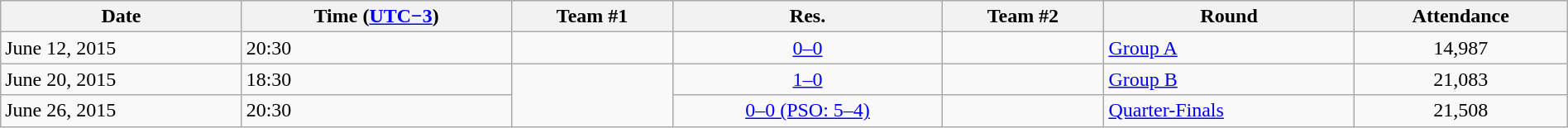<table class="wikitable"  style="text-align:left; width:100%;">
<tr>
<th>Date</th>
<th>Time (<a href='#'>UTC−3</a>)</th>
<th>Team #1</th>
<th>Res.</th>
<th>Team #2</th>
<th>Round</th>
<th>Attendance</th>
</tr>
<tr>
<td>June 12, 2015</td>
<td>20:30</td>
<td></td>
<td style="text-align:center;"><a href='#'>0–0</a></td>
<td></td>
<td><a href='#'>Group A</a></td>
<td style="text-align:center;">14,987</td>
</tr>
<tr>
<td>June 20, 2015</td>
<td>18:30</td>
<td rowspan="2"></td>
<td style="text-align:center;"><a href='#'>1–0</a></td>
<td></td>
<td><a href='#'>Group B</a></td>
<td style="text-align:center;">21,083</td>
</tr>
<tr>
<td>June 26, 2015</td>
<td>20:30</td>
<td style="text-align:center;"><a href='#'>0–0 (PSO: 5–4)</a></td>
<td></td>
<td><a href='#'>Quarter-Finals</a></td>
<td style="text-align:center;">21,508</td>
</tr>
</table>
